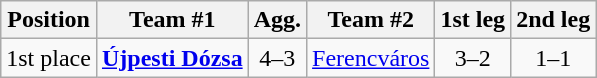<table class="wikitable" style="text-align: center;">
<tr>
<th align="center">Position</th>
<th align="center">Team #1</th>
<th align="center">Agg.</th>
<th align="center">Team #2</th>
<th align="center">1st leg</th>
<th align="center">2nd leg</th>
</tr>
<tr>
<td>1st place</td>
<td align="right"><strong><a href='#'>Újpesti Dózsa</a></strong></td>
<td>4–3</td>
<td align="left"><a href='#'>Ferencváros</a></td>
<td>3–2</td>
<td>1–1</td>
</tr>
</table>
